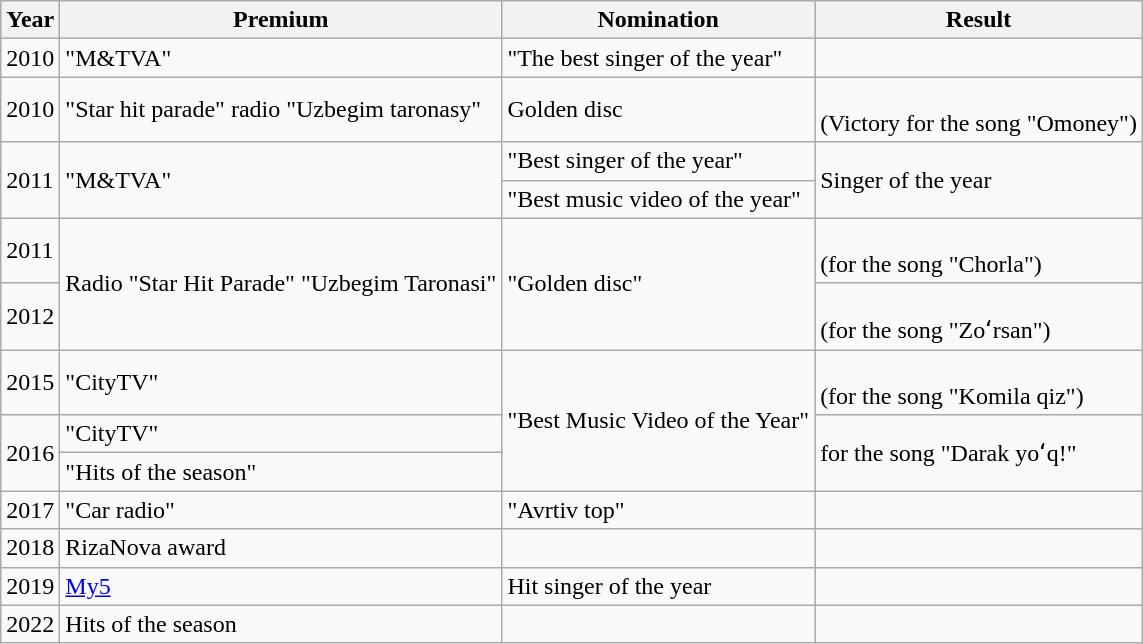<table class="wikitable">
<tr>
<th>Year</th>
<th>Premium</th>
<th>Nomination</th>
<th>Result</th>
</tr>
<tr>
<td>2010</td>
<td>"M&TVA"</td>
<td>"The best singer of the year"</td>
<td></td>
</tr>
<tr>
<td>2010</td>
<td>"Star hit parade" radio "Uzbegim taronasy"</td>
<td>Golden disc</td>
<td><br>(Victory for the song "Omoney")</td>
</tr>
<tr>
<td rowspan="2">2011</td>
<td rowspan="2">"M&TVA"</td>
<td>"Best singer of the year"</td>
<td rowspan="2">Singer of the year </td>
</tr>
<tr>
<td>"Best music video of the year"</td>
</tr>
<tr>
<td>2011</td>
<td rowspan="2">Radio "Star Hit Parade" "Uzbegim Taronasi"</td>
<td rowspan="2">"Golden disc"</td>
<td> <br>(for the song "Chorla")</td>
</tr>
<tr>
<td>2012</td>
<td> <br>(for the song "Zoʻrsan")</td>
</tr>
<tr>
<td>2015</td>
<td rowspan="2">"CityTV"</td>
<td rowspan="4">"Best Music Video of the Year"</td>
<td> <br>(for the song "Komila qiz")</td>
</tr>
<tr>
<td rowspan="3">2016</td>
<td rowspan="3">for the song "Darak yoʻq!"</td>
</tr>
<tr>
<td>"CityTV"</td>
</tr>
<tr>
<td>"Hits of the season"</td>
</tr>
<tr>
<td>2017</td>
<td>"Car radio"</td>
<td>"Avrtiv top"</td>
<td></td>
</tr>
<tr>
<td>2018</td>
<td>RizaNova award</td>
<td></td>
<td></td>
</tr>
<tr>
<td>2019</td>
<td><a href='#'>My5</a></td>
<td>Hit singer of the year</td>
<td></td>
</tr>
<tr>
<td>2022</td>
<td>Hits of the season</td>
<td></td>
<td></td>
</tr>
</table>
